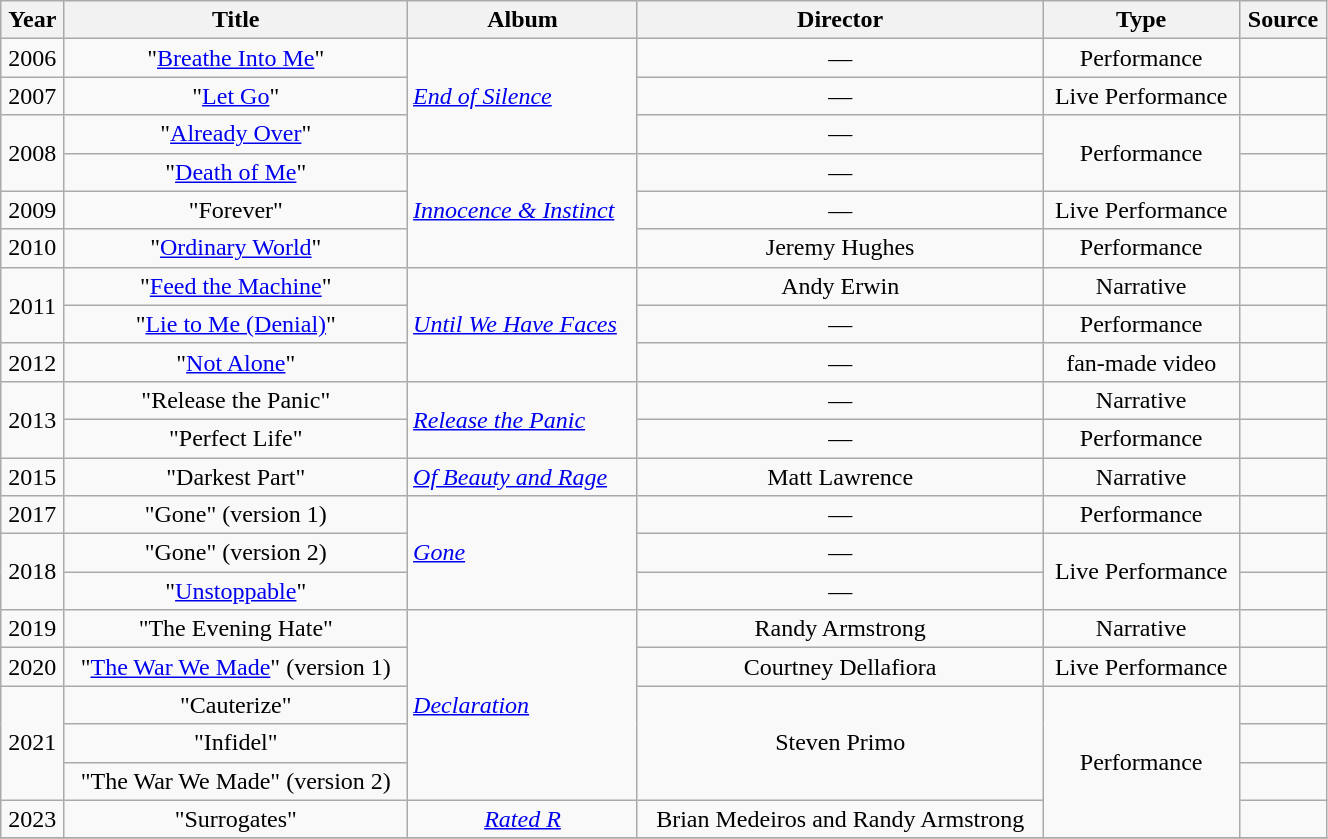<table class="wikitable" style="width:70%; text-align:center;">
<tr>
<th>Year</th>
<th>Title</th>
<th>Album</th>
<th>Director</th>
<th>Type</th>
<th>Source</th>
</tr>
<tr>
<td>2006</td>
<td>"<a href='#'>Breathe Into Me</a>"</td>
<td rowspan="3" style="text-align:left;"><em><a href='#'>End of Silence</a></em></td>
<td>—</td>
<td>Performance</td>
<td></td>
</tr>
<tr>
<td>2007</td>
<td>"<a href='#'>Let Go</a>"</td>
<td>—</td>
<td>Live Performance</td>
<td></td>
</tr>
<tr>
<td rowspan="2">2008</td>
<td>"<a href='#'>Already Over</a>"</td>
<td>—</td>
<td rowspan="2">Performance</td>
<td></td>
</tr>
<tr>
<td>"<a href='#'>Death of Me</a>"</td>
<td rowspan="3" style="text-align:left;"><em><a href='#'>Innocence & Instinct</a></em></td>
<td>—</td>
<td></td>
</tr>
<tr>
<td>2009</td>
<td>"Forever"</td>
<td>—</td>
<td>Live Performance</td>
<td></td>
</tr>
<tr>
<td>2010</td>
<td>"<a href='#'>Ordinary World</a>"</td>
<td>Jeremy Hughes</td>
<td>Performance</td>
<td></td>
</tr>
<tr>
<td rowspan="2">2011</td>
<td>"<a href='#'>Feed the Machine</a>"</td>
<td rowspan="3" style="text-align:left;"><em><a href='#'>Until We Have Faces</a></em></td>
<td>Andy Erwin</td>
<td>Narrative</td>
<td></td>
</tr>
<tr>
<td>"<a href='#'>Lie to Me (Denial)</a>"</td>
<td>—</td>
<td>Performance</td>
<td></td>
</tr>
<tr>
<td>2012</td>
<td>"<a href='#'>Not Alone</a>"</td>
<td>—</td>
<td>fan-made video</td>
<td></td>
</tr>
<tr>
<td rowspan="2">2013</td>
<td>"Release the Panic"</td>
<td rowspan="2" style="text-align:left;"><em><a href='#'>Release the Panic</a></em></td>
<td>—</td>
<td>Narrative</td>
<td></td>
</tr>
<tr>
<td>"Perfect Life"</td>
<td>—</td>
<td>Performance</td>
<td></td>
</tr>
<tr>
<td>2015</td>
<td>"Darkest Part"</td>
<td style="text-align:left;"><em><a href='#'>Of Beauty and Rage</a></em></td>
<td>Matt Lawrence</td>
<td>Narrative</td>
<td></td>
</tr>
<tr>
<td>2017</td>
<td>"Gone" (version 1)</td>
<td rowspan="3" style="text-align:left;"><em><a href='#'>Gone</a></em></td>
<td>—</td>
<td>Performance</td>
<td></td>
</tr>
<tr>
<td rowspan="2">2018</td>
<td>"Gone" (version 2)</td>
<td>—</td>
<td rowspan="2">Live Performance</td>
<td></td>
</tr>
<tr>
<td>"<a href='#'>Unstoppable</a>"</td>
<td>—</td>
<td></td>
</tr>
<tr>
<td>2019</td>
<td>"The Evening Hate"</td>
<td rowspan="5" style="text-align:left;"><em><a href='#'>Declaration</a></em></td>
<td>Randy Armstrong</td>
<td>Narrative</td>
<td></td>
</tr>
<tr>
<td>2020</td>
<td>"<a href='#'>The War We Made</a>" (version 1)</td>
<td>Courtney Dellafiora</td>
<td>Live Performance</td>
<td></td>
</tr>
<tr>
<td rowspan="3">2021</td>
<td>"Cauterize"</td>
<td rowspan="3">Steven Primo</td>
<td rowspan="4">Performance</td>
<td></td>
</tr>
<tr>
<td>"Infidel"</td>
<td></td>
</tr>
<tr>
<td>"The War We Made" (version 2)</td>
<td></td>
</tr>
<tr>
<td>2023</td>
<td>"Surrogates"</td>
<td><em><a href='#'>Rated R</a></em></td>
<td>Brian Medeiros and Randy Armstrong</td>
<td></td>
</tr>
<tr>
</tr>
</table>
